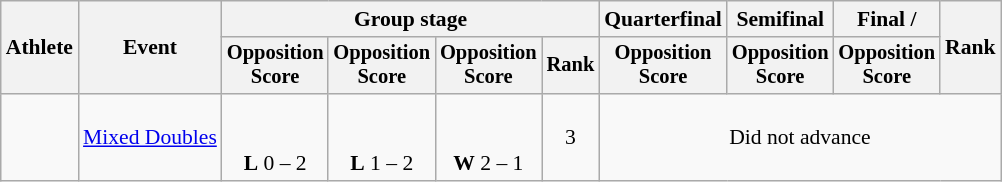<table class="wikitable" style="font-size:90%">
<tr>
<th rowspan=2>Athlete</th>
<th rowspan=2>Event</th>
<th colspan=4>Group stage</th>
<th>Quarterfinal</th>
<th>Semifinal</th>
<th>Final / </th>
<th rowspan=2>Rank</th>
</tr>
<tr style="font-size:95%">
<th>Opposition<br>Score</th>
<th>Opposition<br>Score</th>
<th>Opposition<br>Score</th>
<th>Rank</th>
<th>Opposition<br>Score</th>
<th>Opposition<br>Score</th>
<th>Opposition<br>Score</th>
</tr>
<tr align=center>
<td align=left><br></td>
<td align=left><a href='#'>Mixed Doubles</a></td>
<td><br><br><strong>L</strong> 0 – 2</td>
<td><br><br><strong>L</strong> 1 – 2</td>
<td><br><br><strong>W</strong> 2 – 1</td>
<td>3</td>
<td colspan=4>Did not advance</td>
</tr>
</table>
